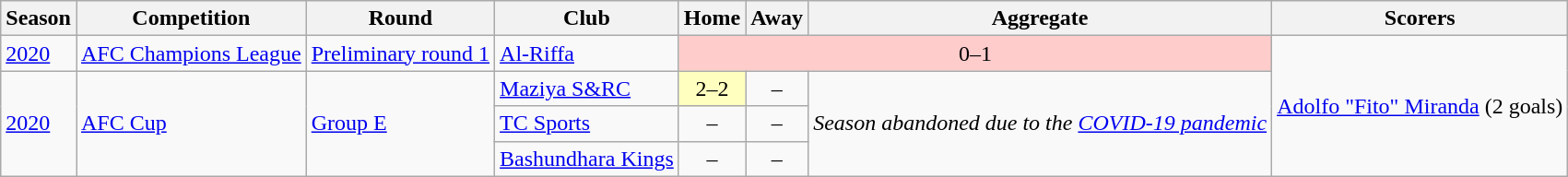<table class="wikitable">
<tr>
<th>Season</th>
<th>Competition</th>
<th>Round</th>
<th>Club</th>
<th>Home</th>
<th>Away</th>
<th>Aggregate</th>
<th>Scorers</th>
</tr>
<tr>
<td rowspan="1"><a href='#'>2020</a></td>
<td rowspan="1"><a href='#'>AFC Champions League</a></td>
<td rowspan="1"><a href='#'>Preliminary round 1</a></td>
<td> <a href='#'>Al-Riffa</a></td>
<td colspan="3" style="text-align:center;" bgcolor=#FFCCCC>0–1</td>
<td rowspan="4"> <a href='#'>Adolfo "Fito" Miranda</a> (2 goals)</td>
</tr>
<tr>
<td rowspan="3"><a href='#'>2020</a></td>
<td rowspan="3"><a href='#'>AFC Cup</a></td>
<td rowspan="3"><a href='#'>Group E</a></td>
<td> <a href='#'>Maziya S&RC</a></td>
<td style="text-align:center;" bgcolor=#FFFFBF>2–2</td>
<td style="text-align:center;">–</td>
<td rowspan="3"><em>Season abandoned due to the <a href='#'>COVID-19 pandemic</a></em></td>
</tr>
<tr>
<td> <a href='#'>TC Sports</a></td>
<td style="text-align:center;">–</td>
<td style="text-align:center;">–</td>
</tr>
<tr>
<td> <a href='#'>Bashundhara Kings</a></td>
<td style="text-align:center;">–</td>
<td style="text-align:center;">–</td>
</tr>
</table>
